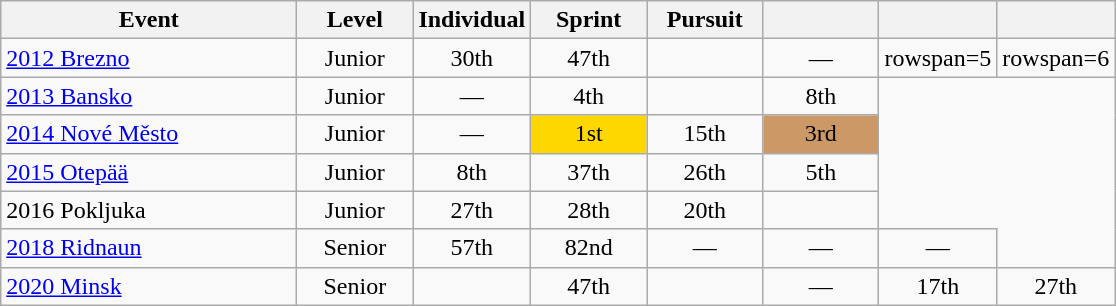<table class="wikitable" style="text-align: center;">
<tr ">
<th style="width:190px;">Event</th>
<th style="width:70px;">Level</th>
<th style="width:70px;">Individual</th>
<th style="width:70px;">Sprint</th>
<th style="width:70px;">Pursuit</th>
<th style="width:70px;"></th>
<th style="width:70px;"></th>
<th style="width:70px;"></th>
</tr>
<tr>
<td align=left> <a href='#'>2012 Brezno</a></td>
<td>Junior</td>
<td>30th</td>
<td>47th</td>
<td></td>
<td>—</td>
<td>rowspan=5 </td>
<td>rowspan=6 </td>
</tr>
<tr>
<td align=left> <a href='#'>2013 Bansko</a></td>
<td>Junior</td>
<td>—</td>
<td>4th</td>
<td></td>
<td>8th</td>
</tr>
<tr>
<td align=left> <a href='#'>2014 Nové Město</a></td>
<td>Junior</td>
<td>—</td>
<td bgcolor="gold">1st</td>
<td>15th</td>
<td bgcolor="cc9966">3rd</td>
</tr>
<tr>
<td align=left> <a href='#'>2015 Otepää</a></td>
<td>Junior</td>
<td>8th</td>
<td>37th</td>
<td>26th</td>
<td>5th</td>
</tr>
<tr>
<td align=left> 2016 Pokljuka</td>
<td>Junior</td>
<td>27th</td>
<td>28th</td>
<td>20th</td>
<td></td>
</tr>
<tr>
<td align=left> <a href='#'>2018 Ridnaun</a></td>
<td>Senior</td>
<td>57th</td>
<td>82nd</td>
<td>—</td>
<td>—</td>
<td>—</td>
</tr>
<tr>
<td align=left> <a href='#'>2020 Minsk</a></td>
<td>Senior</td>
<td></td>
<td>47th</td>
<td></td>
<td>—</td>
<td>17th</td>
<td>27th</td>
</tr>
</table>
